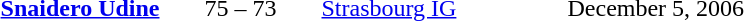<table style="text-align:center">
<tr>
<th width=160></th>
<th width=100></th>
<th width=160></th>
<th width=200></th>
</tr>
<tr>
<td align=right><strong><a href='#'>Snaidero Udine</a></strong> </td>
<td>75 – 73</td>
<td align=left> <a href='#'>Strasbourg IG</a></td>
<td align=left>December 5, 2006</td>
</tr>
</table>
